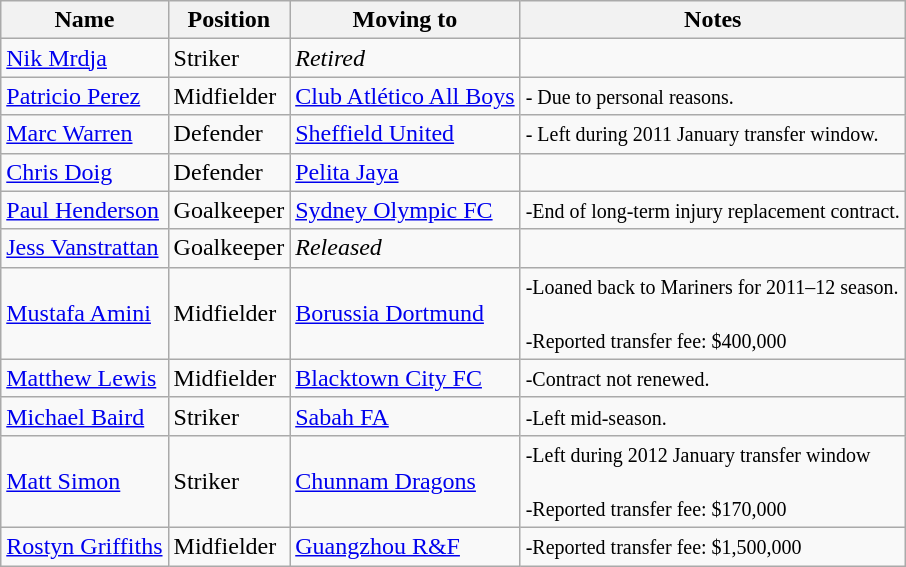<table class="wikitable">
<tr>
<th>Name</th>
<th>Position</th>
<th>Moving to</th>
<th>Notes</th>
</tr>
<tr>
<td> <a href='#'>Nik Mrdja</a></td>
<td>Striker</td>
<td><em>Retired</em></td>
<td></td>
</tr>
<tr>
<td> <a href='#'>Patricio Perez</a></td>
<td>Midfielder</td>
<td> <a href='#'>Club Atlético All Boys</a></td>
<td><small>- Due to personal reasons.</small></td>
</tr>
<tr>
<td> <a href='#'>Marc Warren</a></td>
<td>Defender</td>
<td> <a href='#'>Sheffield United</a></td>
<td><small>- Left during 2011 January transfer window.</small></td>
</tr>
<tr>
<td> <a href='#'>Chris Doig</a></td>
<td>Defender</td>
<td> <a href='#'>Pelita Jaya</a></td>
<td></td>
</tr>
<tr>
<td> <a href='#'>Paul Henderson</a></td>
<td>Goalkeeper</td>
<td> <a href='#'>Sydney Olympic FC</a></td>
<td><small> -End of long-term injury replacement contract.</small></td>
</tr>
<tr>
<td> <a href='#'>Jess Vanstrattan</a></td>
<td>Goalkeeper</td>
<td><em>Released</em></td>
<td></td>
</tr>
<tr>
<td> <a href='#'>Mustafa Amini</a></td>
<td>Midfielder</td>
<td> <a href='#'>Borussia Dortmund</a></td>
<td><small>-Loaned back to Mariners for 2011–12 season.</small><br><br><small>-Reported transfer fee: $400,000</small></td>
</tr>
<tr>
<td> <a href='#'>Matthew Lewis</a></td>
<td>Midfielder</td>
<td> <a href='#'>Blacktown City FC</a></td>
<td><small> -Contract not renewed.</small></td>
</tr>
<tr>
<td> <a href='#'>Michael Baird</a></td>
<td>Striker</td>
<td> <a href='#'>Sabah FA</a></td>
<td><small> -Left mid-season.</small></td>
</tr>
<tr>
<td> <a href='#'>Matt Simon</a></td>
<td>Striker</td>
<td> <a href='#'>Chunnam Dragons</a></td>
<td><small>-Left during 2012 January transfer window</small><br><br><small>-Reported transfer fee: $170,000</small></td>
</tr>
<tr>
<td> <a href='#'>Rostyn Griffiths</a></td>
<td>Midfielder</td>
<td> <a href='#'>Guangzhou R&F</a></td>
<td><small> -Reported transfer fee: $1,500,000</small></td>
</tr>
</table>
